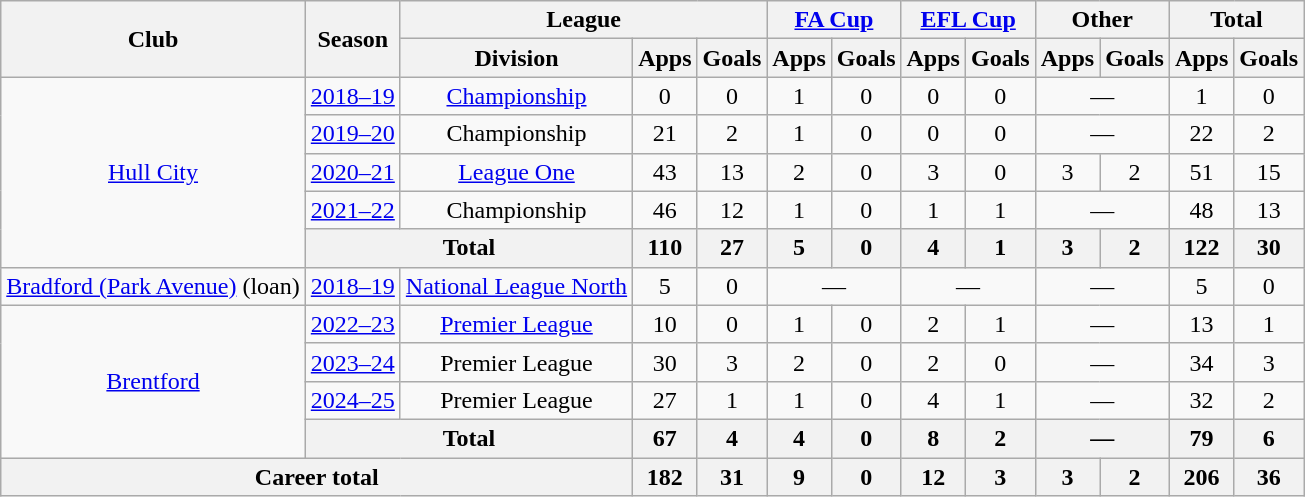<table class="wikitable" style="text-align: center;">
<tr>
<th rowspan="2">Club</th>
<th rowspan="2">Season</th>
<th colspan="3">League</th>
<th colspan="2"><a href='#'>FA Cup</a></th>
<th colspan="2"><a href='#'>EFL Cup</a></th>
<th colspan="2">Other</th>
<th colspan="2">Total</th>
</tr>
<tr>
<th>Division</th>
<th>Apps</th>
<th>Goals</th>
<th>Apps</th>
<th>Goals</th>
<th>Apps</th>
<th>Goals</th>
<th>Apps</th>
<th>Goals</th>
<th>Apps</th>
<th>Goals</th>
</tr>
<tr>
<td rowspan="5"><a href='#'>Hull City</a></td>
<td><a href='#'>2018–19</a></td>
<td><a href='#'>Championship</a></td>
<td>0</td>
<td>0</td>
<td>1</td>
<td>0</td>
<td>0</td>
<td>0</td>
<td colspan="2">—</td>
<td>1</td>
<td>0</td>
</tr>
<tr>
<td><a href='#'>2019–20</a></td>
<td>Championship</td>
<td>21</td>
<td>2</td>
<td>1</td>
<td>0</td>
<td>0</td>
<td>0</td>
<td colspan="2">—</td>
<td>22</td>
<td>2</td>
</tr>
<tr>
<td><a href='#'>2020–21</a></td>
<td><a href='#'>League One</a></td>
<td>43</td>
<td>13</td>
<td>2</td>
<td>0</td>
<td>3</td>
<td>0</td>
<td>3</td>
<td>2</td>
<td>51</td>
<td>15</td>
</tr>
<tr>
<td><a href='#'>2021–22</a></td>
<td>Championship</td>
<td>46</td>
<td>12</td>
<td>1</td>
<td>0</td>
<td>1</td>
<td>1</td>
<td colspan="2">—</td>
<td>48</td>
<td>13</td>
</tr>
<tr>
<th colspan=2>Total</th>
<th>110</th>
<th>27</th>
<th>5</th>
<th>0</th>
<th>4</th>
<th>1</th>
<th>3</th>
<th>2</th>
<th>122</th>
<th>30</th>
</tr>
<tr>
<td><a href='#'>Bradford (Park Avenue)</a> (loan)</td>
<td><a href='#'>2018–19</a></td>
<td><a href='#'>National League North</a></td>
<td>5</td>
<td>0</td>
<td colspan="2">—</td>
<td colspan="2">—</td>
<td colspan="2">—</td>
<td>5</td>
<td>0</td>
</tr>
<tr>
<td rowspan="4"><a href='#'>Brentford</a></td>
<td><a href='#'>2022–23</a></td>
<td><a href='#'>Premier League</a></td>
<td>10</td>
<td>0</td>
<td>1</td>
<td>0</td>
<td>2</td>
<td>1</td>
<td colspan=2>—</td>
<td>13</td>
<td>1</td>
</tr>
<tr>
<td><a href='#'>2023–24</a></td>
<td>Premier League</td>
<td>30</td>
<td>3</td>
<td>2</td>
<td>0</td>
<td>2</td>
<td>0</td>
<td colspan="2">—</td>
<td>34</td>
<td>3</td>
</tr>
<tr>
<td><a href='#'>2024–25</a></td>
<td>Premier League</td>
<td>27</td>
<td>1</td>
<td>1</td>
<td>0</td>
<td>4</td>
<td>1</td>
<td colspan="2">—</td>
<td>32</td>
<td>2</td>
</tr>
<tr>
<th colspan="2">Total</th>
<th>67</th>
<th>4</th>
<th>4</th>
<th>0</th>
<th>8</th>
<th>2</th>
<th colspan="2">—</th>
<th>79</th>
<th>6</th>
</tr>
<tr>
<th colspan="3">Career total</th>
<th>182</th>
<th>31</th>
<th>9</th>
<th>0</th>
<th>12</th>
<th>3</th>
<th>3</th>
<th>2</th>
<th>206</th>
<th>36</th>
</tr>
</table>
